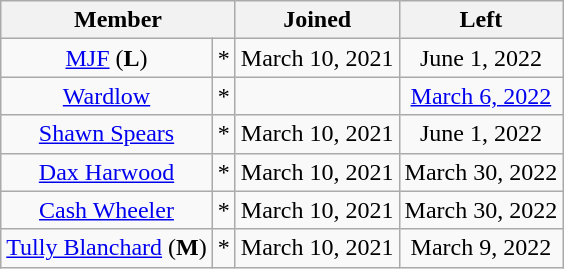<table class="wikitable sortable" style="text-align:center;">
<tr>
<th colspan="2">Member</th>
<th>Joined</th>
<th>Left</th>
</tr>
<tr>
<td><a href='#'>MJF</a> (<strong>L</strong>)</td>
<td>*</td>
<td>March 10, 2021</td>
<td>June 1, 2022</td>
</tr>
<tr>
<td><a href='#'>Wardlow</a></td>
<td>*</td>
<td></td>
<td><a href='#'>March 6, 2022</a></td>
</tr>
<tr>
<td><a href='#'>Shawn Spears</a></td>
<td>*</td>
<td>March 10, 2021</td>
<td>June 1, 2022</td>
</tr>
<tr>
<td><a href='#'>Dax Harwood</a></td>
<td>*</td>
<td>March 10, 2021</td>
<td>March 30, 2022</td>
</tr>
<tr>
<td><a href='#'>Cash Wheeler</a></td>
<td>*</td>
<td>March 10, 2021</td>
<td>March 30, 2022</td>
</tr>
<tr>
<td><a href='#'>Tully Blanchard</a> (<strong>M</strong>)</td>
<td>*</td>
<td>March 10, 2021</td>
<td>March 9, 2022</td>
</tr>
</table>
